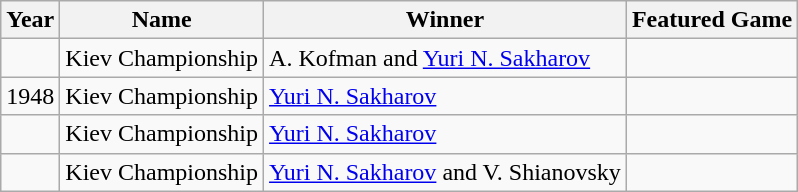<table class="wikitable">
<tr>
<th>Year</th>
<th>Name</th>
<th>Winner</th>
<th>Featured Game</th>
</tr>
<tr>
<td></td>
<td>Kiev Championship</td>
<td>A. Kofman and <a href='#'>Yuri N. Sakharov</a></td>
<td></td>
</tr>
<tr>
<td>1948</td>
<td>Kiev Championship</td>
<td><a href='#'>Yuri N. Sakharov</a></td>
<td></td>
</tr>
<tr>
<td></td>
<td>Kiev Championship</td>
<td><a href='#'>Yuri N. Sakharov</a></td>
<td></td>
</tr>
<tr>
<td></td>
<td>Kiev Championship</td>
<td><a href='#'>Yuri N. Sakharov</a> and V. Shianovsky</td>
<td></td>
</tr>
</table>
